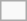<table class="infobox">
<tr>
<td></td>
<td></td>
</tr>
</table>
